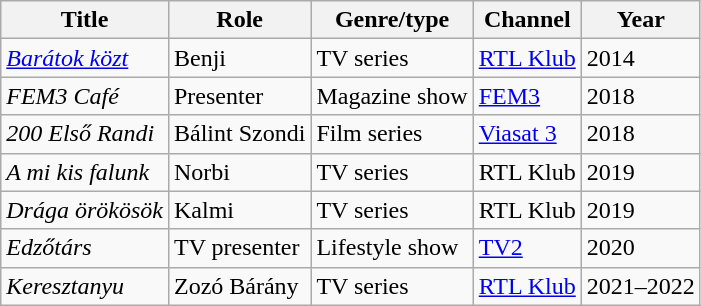<table class="wikitable sortable">
<tr>
<th>Title</th>
<th>Role</th>
<th>Genre/type</th>
<th>Channel</th>
<th>Year</th>
</tr>
<tr>
<td><em><a href='#'>Barátok közt</a></em></td>
<td>Benji</td>
<td>TV series</td>
<td><a href='#'>RTL Klub</a></td>
<td>2014</td>
</tr>
<tr>
<td><em>FEM3 Café</em></td>
<td>Presenter</td>
<td>Magazine show</td>
<td><a href='#'>FEM3</a></td>
<td>2018</td>
</tr>
<tr>
<td><em>200 Első Randi</em></td>
<td>Bálint Szondi</td>
<td>Film series</td>
<td><a href='#'>Viasat 3</a></td>
<td>2018</td>
</tr>
<tr>
<td><em>A mi kis falunk</em></td>
<td>Norbi</td>
<td>TV series</td>
<td>RTL Klub</td>
<td>2019</td>
</tr>
<tr>
<td><em>Drága örökösök</em></td>
<td>Kalmi</td>
<td>TV series</td>
<td>RTL Klub</td>
<td>2019</td>
</tr>
<tr>
<td><em>Edzőtárs</em></td>
<td>TV presenter</td>
<td>Lifestyle show</td>
<td><a href='#'>TV2</a></td>
<td>2020</td>
</tr>
<tr>
<td><em>Keresztanyu</em></td>
<td>Zozó Bárány</td>
<td>TV series</td>
<td><a href='#'>RTL Klub</a></td>
<td>2021–2022</td>
</tr>
</table>
